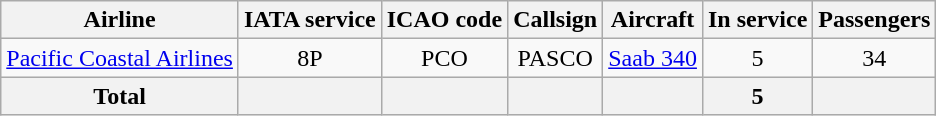<table class="wikitable sortable" style="border-collapse:collapse;text-align:center;">
<tr>
<th>Airline</th>
<th>IATA service</th>
<th>ICAO code</th>
<th>Callsign</th>
<th>Aircraft</th>
<th>In service</th>
<th>Passengers</th>
</tr>
<tr>
<td><a href='#'>Pacific Coastal Airlines</a></td>
<td>8P</td>
<td>PCO</td>
<td>PASCO</td>
<td><a href='#'>Saab 340</a></td>
<td>5</td>
<td>34</td>
</tr>
<tr>
<th>Total</th>
<th></th>
<th></th>
<th></th>
<th></th>
<th>5</th>
<th></th>
</tr>
</table>
